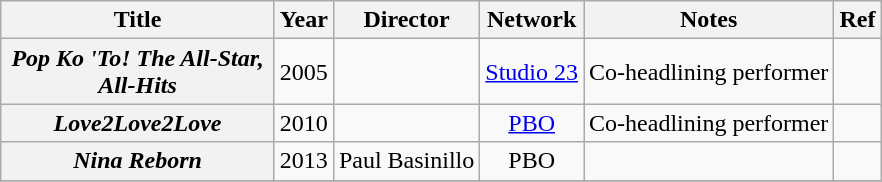<table class="wikitable sortable plainrowheaders">
<tr>
<th width="175">Title</th>
<th>Year</th>
<th>Director</th>
<th class="unsortable">Network</th>
<th class="unsortable">Notes</th>
<th class="unsortable">Ref</th>
</tr>
<tr>
<th scope="row"><em>Pop Ko 'To! The All-Star, All-Hits</em></th>
<td>2005</td>
<td align="center"></td>
<td align="center"><a href='#'>Studio 23</a></td>
<td>Co-headlining performer</td>
<td align="center"></td>
</tr>
<tr>
<th scope="row"><em>Love2Love2Love</em></th>
<td>2010</td>
<td align="center"></td>
<td align="center"><a href='#'>PBO</a></td>
<td>Co-headlining performer</td>
<td align="center"></td>
</tr>
<tr>
<th scope="row"><em>Nina Reborn</em></th>
<td>2013</td>
<td align="center">Paul Basinillo</td>
<td align="center">PBO</td>
<td></td>
<td align="center"></td>
</tr>
<tr>
</tr>
</table>
